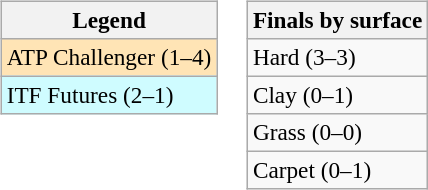<table>
<tr valign=top>
<td><br><table class=wikitable style=font-size:97%>
<tr>
<th>Legend</th>
</tr>
<tr bgcolor=moccasin>
<td>ATP Challenger (1–4)</td>
</tr>
<tr bgcolor=cffcff>
<td>ITF Futures (2–1)</td>
</tr>
</table>
</td>
<td><br><table class=wikitable style=font-size:97%>
<tr>
<th>Finals by surface</th>
</tr>
<tr>
<td>Hard (3–3)</td>
</tr>
<tr>
<td>Clay (0–1)</td>
</tr>
<tr>
<td>Grass (0–0)</td>
</tr>
<tr>
<td>Carpet (0–1)</td>
</tr>
</table>
</td>
</tr>
</table>
